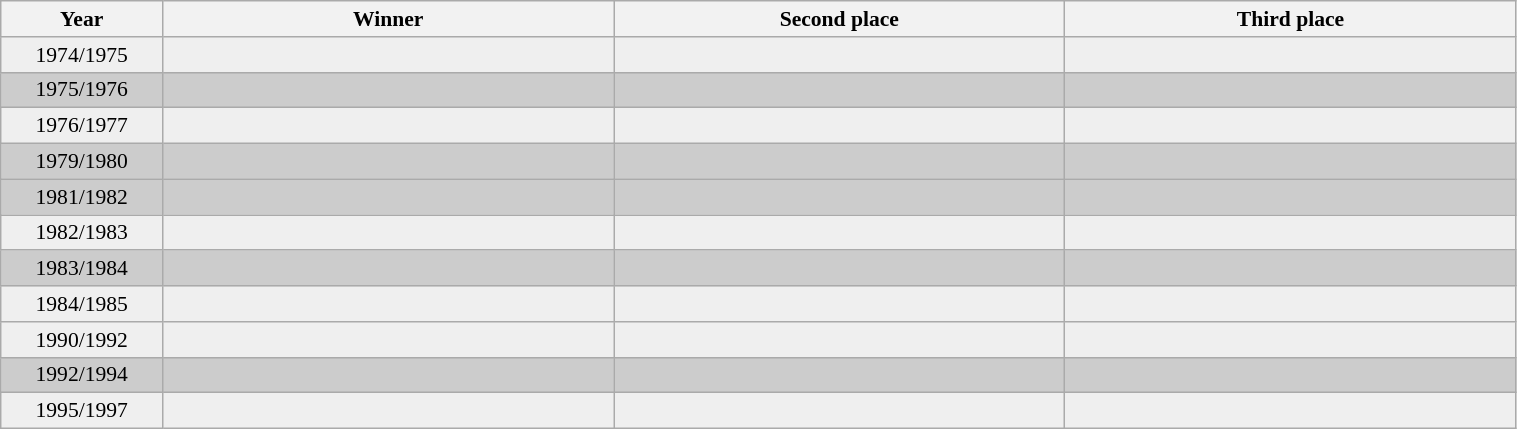<table class="wikitable" style="font-size:90%; width: 80%; text-align: center;">
<tr>
<th width=6%>Year</th>
<th width=18%>Winner</th>
<th width=18%>Second place</th>
<th width=18%>Third place</th>
</tr>
<tr style="background: #efefef;">
<td>1974/1975</td>
<td></td>
<td></td>
<td></td>
</tr>
<tr style="background:#ccc;">
<td>1975/1976</td>
<td></td>
<td></td>
<td></td>
</tr>
<tr style="background: #efefef;">
<td>1976/1977</td>
<td></td>
<td></td>
<td></td>
</tr>
<tr style="background:#ccc;">
<td>1979/1980</td>
<td></td>
<td></td>
<td></td>
</tr>
<tr style="background:#ccc;">
<td>1981/1982</td>
<td></td>
<td></td>
<td></td>
</tr>
<tr style="background: #efefef;">
<td>1982/1983</td>
<td></td>
<td></td>
<td></td>
</tr>
<tr style="background:#ccc;">
<td>1983/1984</td>
<td></td>
<td></td>
<td></td>
</tr>
<tr style="background: #efefef;">
<td>1984/1985</td>
<td></td>
<td></td>
<td></td>
</tr>
<tr style="background: #efefef;">
<td>1990/1992</td>
<td></td>
<td></td>
<td></td>
</tr>
<tr style="background:#ccc;">
<td>1992/1994</td>
<td></td>
<td></td>
<td></td>
</tr>
<tr style="background: #efefef;">
<td>1995/1997</td>
<td></td>
<td></td>
<td></td>
</tr>
</table>
